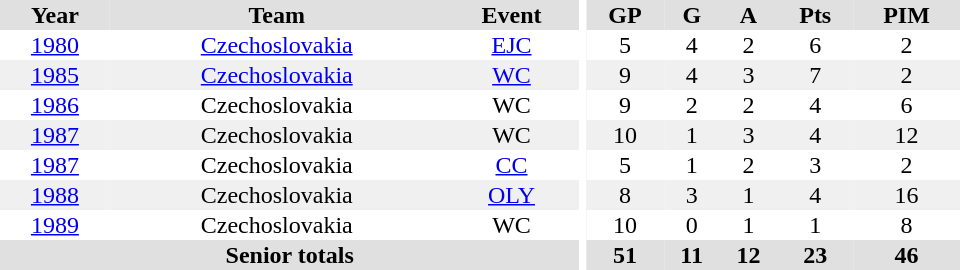<table border="0" cellpadding="1" cellspacing="0" ID="Table3" style="text-align:center; width:40em">
<tr bgcolor="#e0e0e0">
<th>Year</th>
<th>Team</th>
<th>Event</th>
<th rowspan="102" bgcolor="#ffffff"></th>
<th>GP</th>
<th>G</th>
<th>A</th>
<th>Pts</th>
<th>PIM</th>
</tr>
<tr>
<td><a href='#'>1980</a></td>
<td><a href='#'>Czechoslovakia</a></td>
<td><a href='#'>EJC</a></td>
<td>5</td>
<td>4</td>
<td>2</td>
<td>6</td>
<td>2</td>
</tr>
<tr bgcolor="#f0f0f0">
<td><a href='#'>1985</a></td>
<td><a href='#'>Czechoslovakia</a></td>
<td><a href='#'>WC</a></td>
<td>9</td>
<td>4</td>
<td>3</td>
<td>7</td>
<td>2</td>
</tr>
<tr>
<td><a href='#'>1986</a></td>
<td>Czechoslovakia</td>
<td>WC</td>
<td>9</td>
<td>2</td>
<td>2</td>
<td>4</td>
<td>6</td>
</tr>
<tr bgcolor="#f0f0f0">
<td><a href='#'>1987</a></td>
<td>Czechoslovakia</td>
<td>WC</td>
<td>10</td>
<td>1</td>
<td>3</td>
<td>4</td>
<td>12</td>
</tr>
<tr>
<td><a href='#'>1987</a></td>
<td>Czechoslovakia</td>
<td><a href='#'>CC</a></td>
<td>5</td>
<td>1</td>
<td>2</td>
<td>3</td>
<td>2</td>
</tr>
<tr bgcolor="#f0f0f0">
<td><a href='#'>1988</a></td>
<td>Czechoslovakia</td>
<td><a href='#'>OLY</a></td>
<td>8</td>
<td>3</td>
<td>1</td>
<td>4</td>
<td>16</td>
</tr>
<tr>
<td><a href='#'>1989</a></td>
<td>Czechoslovakia</td>
<td>WC</td>
<td>10</td>
<td>0</td>
<td>1</td>
<td>1</td>
<td>8</td>
</tr>
<tr bgcolor="#e0e0e0">
<th colspan="3">Senior totals</th>
<th>51</th>
<th>11</th>
<th>12</th>
<th>23</th>
<th>46</th>
</tr>
</table>
